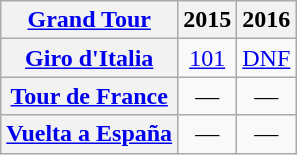<table class="wikitable plainrowheaders">
<tr>
<th scope="col"><a href='#'>Grand Tour</a></th>
<th scope="col">2015</th>
<th scope="col">2016</th>
</tr>
<tr style="text-align:center;">
<th scope="row"> <a href='#'>Giro d'Italia</a></th>
<td><a href='#'>101</a></td>
<td><a href='#'>DNF</a></td>
</tr>
<tr style="text-align:center;">
<th scope="row"> <a href='#'>Tour de France</a></th>
<td>—</td>
<td>—</td>
</tr>
<tr style="text-align:center;">
<th scope="row"> <a href='#'>Vuelta a España</a></th>
<td>—</td>
<td>—</td>
</tr>
</table>
